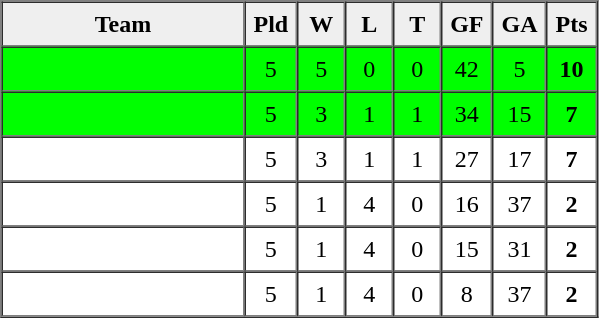<table border=1 cellpadding=5 cellspacing=0>
<tr>
<th bgcolor="#efefef" width="150">Team</th>
<th bgcolor="#efefef" width="20">Pld</th>
<th bgcolor="#efefef" width="20">W</th>
<th bgcolor="#efefef" width="20">L</th>
<th bgcolor="#efefef" width="20">T</th>
<th bgcolor="#efefef" width="20">GF</th>
<th bgcolor="#efefef" width="20">GA</th>
<th bgcolor="#efefef" width="20">Pts</th>
</tr>
<tr align=center bgcolor="lime">
<td align=left></td>
<td>5</td>
<td>5</td>
<td>0</td>
<td>0</td>
<td>42</td>
<td>5</td>
<td><strong>10</strong></td>
</tr>
<tr align=center bgcolor="lime">
<td align=left></td>
<td>5</td>
<td>3</td>
<td>1</td>
<td>1</td>
<td>34</td>
<td>15</td>
<td><strong>7</strong></td>
</tr>
<tr align=center>
<td align=left></td>
<td>5</td>
<td>3</td>
<td>1</td>
<td>1</td>
<td>27</td>
<td>17</td>
<td><strong>7</strong></td>
</tr>
<tr align=center>
<td align=left></td>
<td>5</td>
<td>1</td>
<td>4</td>
<td>0</td>
<td>16</td>
<td>37</td>
<td><strong>2</strong></td>
</tr>
<tr align=center>
<td align=left></td>
<td>5</td>
<td>1</td>
<td>4</td>
<td>0</td>
<td>15</td>
<td>31</td>
<td><strong>2</strong></td>
</tr>
<tr align=center>
<td align=left></td>
<td>5</td>
<td>1</td>
<td>4</td>
<td>0</td>
<td>8</td>
<td>37</td>
<td><strong>2</strong></td>
</tr>
</table>
